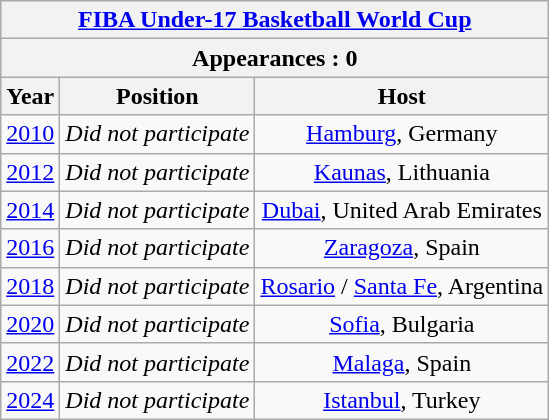<table class="wikitable" style="text-align: center;font-size:100%;">
<tr>
<th colspan=20><a href='#'>FIBA Under-17 Basketball World Cup</a></th>
</tr>
<tr>
<th colspan=20>Appearances : 0</th>
</tr>
<tr>
<th>Year</th>
<th>Position</th>
<th>Host</th>
</tr>
<tr valign="top" bgcolor=>
<td> <a href='#'>2010</a></td>
<td><em>Did not participate</em></td>
<td><a href='#'>Hamburg</a>, Germany</td>
</tr>
<tr valign="top" bgcolor=>
<td> <a href='#'>2012</a></td>
<td><em>Did not participate</em></td>
<td><a href='#'>Kaunas</a>, Lithuania</td>
</tr>
<tr valign="top" bgcolor=>
<td> <a href='#'>2014</a></td>
<td><em>Did not participate</em></td>
<td><a href='#'>Dubai</a>, United Arab Emirates</td>
</tr>
<tr valign="top" bgcolor=>
<td> <a href='#'>2016</a></td>
<td><em>Did not participate</em></td>
<td><a href='#'>Zaragoza</a>, Spain</td>
</tr>
<tr valign="top" bgcolor=>
<td> <a href='#'>2018</a></td>
<td><em>Did not participate</em></td>
<td><a href='#'>Rosario</a> / <a href='#'>Santa Fe</a>, Argentina</td>
</tr>
<tr valign="top" bgcolor=>
<td> <a href='#'>2020</a></td>
<td><em>Did not participate</em></td>
<td><a href='#'>Sofia</a>, Bulgaria</td>
</tr>
<tr valign="top" bgcolor=>
<td> <a href='#'>2022</a></td>
<td><em>Did not participate</em></td>
<td><a href='#'>Malaga</a>, Spain</td>
</tr>
<tr valign="top" bgcolor=>
<td> <a href='#'>2024</a></td>
<td><em>Did not participate</em></td>
<td><a href='#'>Istanbul</a>, Turkey</td>
</tr>
</table>
